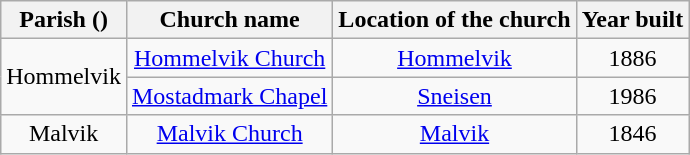<table class="wikitable" style="text-align:center">
<tr>
<th>Parish ()</th>
<th>Church name</th>
<th>Location of the church</th>
<th>Year built</th>
</tr>
<tr>
<td rowspan="2">Hommelvik</td>
<td><a href='#'>Hommelvik Church</a></td>
<td><a href='#'>Hommelvik</a></td>
<td>1886</td>
</tr>
<tr>
<td><a href='#'>Mostadmark Chapel</a></td>
<td><a href='#'>Sneisen</a></td>
<td>1986</td>
</tr>
<tr>
<td>Malvik</td>
<td><a href='#'>Malvik Church</a></td>
<td><a href='#'>Malvik</a></td>
<td>1846</td>
</tr>
</table>
